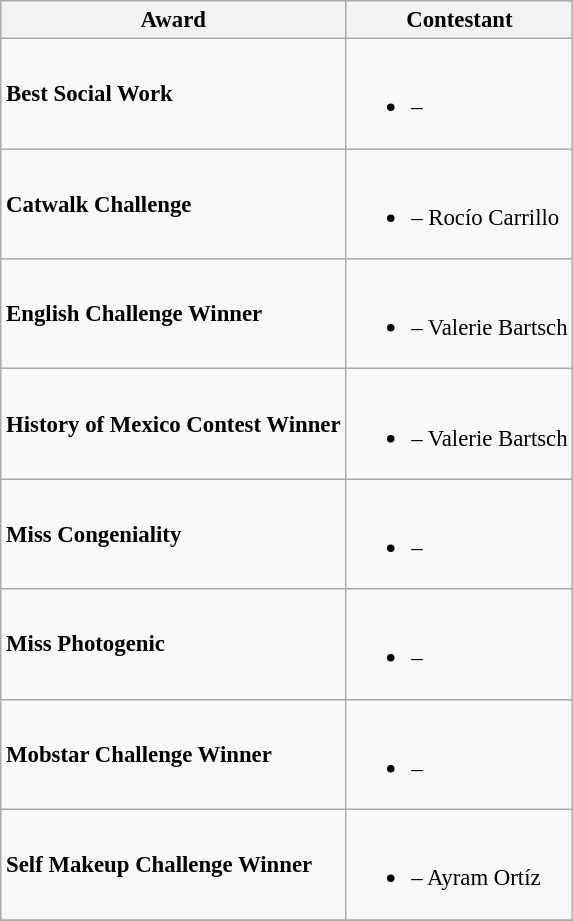<table class="wikitable unsortable" style="font-size:95%;">
<tr>
<th>Award</th>
<th>Contestant</th>
</tr>
<tr>
<td><strong>Best Social Work</strong></td>
<td><br><ul><li>–</li></ul></td>
</tr>
<tr>
<td><strong>Catwalk Challenge</strong></td>
<td><br><ul><li><strong></strong> – Rocío Carrillo</li></ul></td>
</tr>
<tr>
<td><strong>English Challenge Winner</strong></td>
<td><br><ul><li><strong></strong> – Valerie Bartsch</li></ul></td>
</tr>
<tr>
<td><strong>History of Mexico Contest Winner</strong></td>
<td><br><ul><li><strong></strong> – Valerie Bartsch</li></ul></td>
</tr>
<tr>
<td><strong>Miss Congeniality</strong></td>
<td><br><ul><li>–</li></ul></td>
</tr>
<tr>
<td><strong>Miss Photogenic</strong></td>
<td><br><ul><li>–</li></ul></td>
</tr>
<tr>
<td><strong>Mobstar Challenge Winner</strong></td>
<td><br><ul><li>–</li></ul></td>
</tr>
<tr>
<td><strong>Self Makeup Challenge Winner</strong></td>
<td><br><ul><li><strong></strong> – Ayram Ortíz</li></ul></td>
</tr>
<tr>
</tr>
</table>
